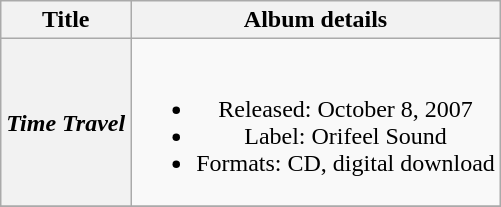<table class="wikitable plainrowheaders" style="text-align:center;">
<tr>
<th scope="col">Title</th>
<th scope="col">Album details</th>
</tr>
<tr>
<th scope="row"><em>Time Travel</em></th>
<td><br><ul><li>Released: October 8, 2007</li><li>Label: Orifeel Sound</li><li>Formats: CD, digital download</li></ul></td>
</tr>
<tr>
</tr>
</table>
